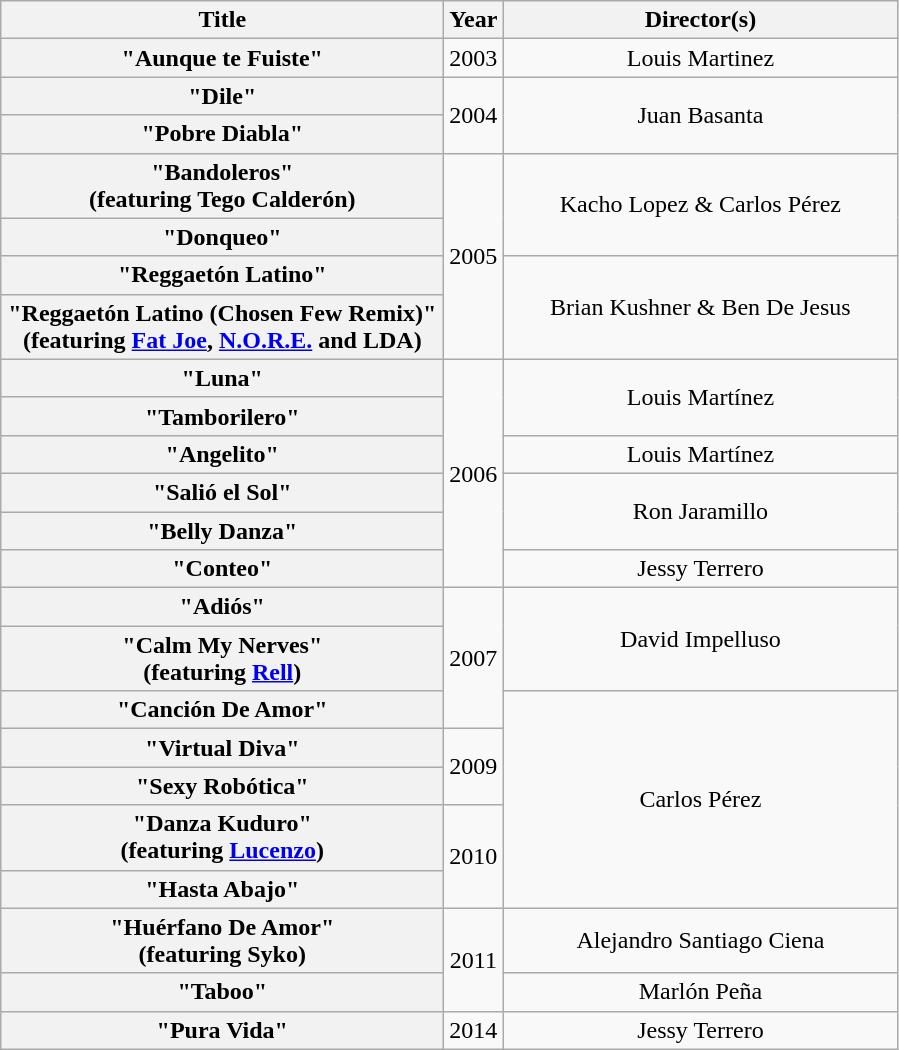<table class="wikitable plainrowheaders" style="text-align:center;">
<tr>
<th scope="col" style="width:18em;">Title</th>
<th scope="col">Year</th>
<th scope="col" style="width:16em;">Director(s)</th>
</tr>
<tr>
<th scope="row">"Aunque te Fuiste"</th>
<td>2003</td>
<td>Louis Martinez</td>
</tr>
<tr>
<th scope="row">"Dile"</th>
<td rowspan="2">2004</td>
<td rowspan="2">Juan Basanta</td>
</tr>
<tr>
<th scope="row">"Pobre Diabla"</th>
</tr>
<tr>
<th scope="row">"Bandoleros"<br><span>(featuring Tego Calderón)</span></th>
<td rowspan="4">2005</td>
<td rowspan="2">Kacho Lopez & Carlos Pérez</td>
</tr>
<tr>
<th scope="row">"Donqueo"</th>
</tr>
<tr>
<th scope="row">"Reggaetón Latino"</th>
<td rowspan="2">Brian Kushner & Ben De Jesus</td>
</tr>
<tr>
<th scope="row">"Reggaetón Latino (Chosen Few Remix)"<br><span>(featuring <a href='#'>Fat Joe</a>, <a href='#'>N.O.R.E.</a> and LDA)</span></th>
</tr>
<tr>
<th scope="row">"Luna"</th>
<td rowspan="6">2006</td>
<td rowspan="2">Louis Martínez</td>
</tr>
<tr>
<th scope="row">"Tamborilero"</th>
</tr>
<tr>
<th scope="row">"Angelito"</th>
<td>Louis Martínez</td>
</tr>
<tr>
<th scope="row">"Salió el Sol"</th>
<td rowspan="2">Ron Jaramillo</td>
</tr>
<tr>
<th scope="row">"Belly Danza"</th>
</tr>
<tr>
<th scope="row">"Conteo"</th>
<td>Jessy Terrero</td>
</tr>
<tr>
<th scope="row">"Adiós"</th>
<td rowspan="3">2007</td>
<td rowspan="2">David Impelluso</td>
</tr>
<tr>
<th scope="row">"Calm My Nerves"<br><span>(featuring <a href='#'>Rell</a>)</span></th>
</tr>
<tr>
<th scope="row">"Canción De Amor"</th>
<td rowspan="5">Carlos Pérez</td>
</tr>
<tr>
<th scope="row">"Virtual Diva"</th>
<td rowspan="2">2009</td>
</tr>
<tr>
<th scope="row">"Sexy Robótica"</th>
</tr>
<tr>
<th scope="row">"Danza Kuduro"<br><span>(featuring <a href='#'>Lucenzo</a>)</span></th>
<td rowspan="2">2010</td>
</tr>
<tr>
<th scope="row">"Hasta Abajo"</th>
</tr>
<tr>
<th scope="row">"Huérfano De Amor"<br><span>(featuring Syko)</span></th>
<td rowspan="2">2011</td>
<td>Alejandro Santiago Ciena</td>
</tr>
<tr>
<th scope="row">"Taboo"</th>
<td>Marlón Peña</td>
</tr>
<tr>
<th scope="row">"Pura Vida"</th>
<td>2014</td>
<td>Jessy Terrero</td>
</tr>
</table>
